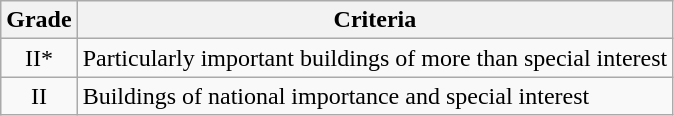<table class="wikitable">
<tr>
<th>Grade</th>
<th>Criteria</th>
</tr>
<tr>
<td align="center" >II*</td>
<td>Particularly important buildings of more than special interest</td>
</tr>
<tr>
<td align="center" >II</td>
<td>Buildings of national importance and special interest</td>
</tr>
</table>
